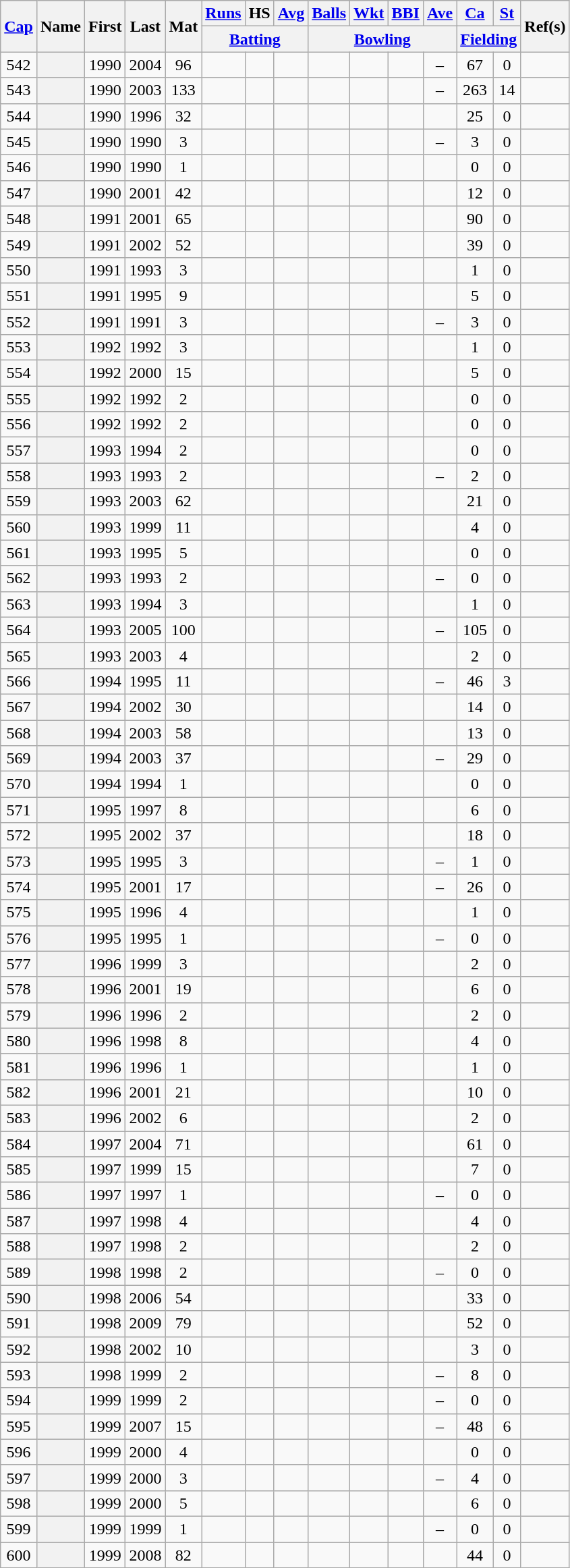<table class="wikitable sortable plainrowheaders">
<tr align="center">
<th scope="col" rowspan="2"><a href='#'>Cap</a></th>
<th scope="col" rowspan="2">Name</th>
<th scope="col" rowspan="2">First</th>
<th scope="col" rowspan="2">Last</th>
<th scope="col" rowspan="2">Mat</th>
<th scope="col"><a href='#'>Runs</a></th>
<th scope="col">HS</th>
<th scope="col"><a href='#'>Avg</a></th>
<th scope="col"><a href='#'>Balls</a></th>
<th scope="col"><a href='#'>Wkt</a></th>
<th scope="col"><a href='#'>BBI</a></th>
<th scope="col"><a href='#'>Ave</a></th>
<th scope="col"><a href='#'>Ca</a></th>
<th scope="col"><a href='#'>St</a></th>
<th scope="col" rowspan=2 class="unsortable">Ref(s)</th>
</tr>
<tr class="unsortable">
<th scope="col" colspan=3><a href='#'>Batting</a></th>
<th scope="col" colspan=4><a href='#'>Bowling</a></th>
<th scope="col" colspan=2><a href='#'>Fielding</a></th>
</tr>
<tr align="center">
<td>542</td>
<th scope="row"> </th>
<td>1990</td>
<td>2004</td>
<td>96</td>
<td></td>
<td></td>
<td></td>
<td></td>
<td></td>
<td></td>
<td>–</td>
<td>67</td>
<td>0</td>
<td></td>
</tr>
<tr align="center">
<td>543</td>
<th scope="row"> </th>
<td>1990</td>
<td>2003</td>
<td>133</td>
<td></td>
<td></td>
<td></td>
<td></td>
<td></td>
<td></td>
<td>–</td>
<td>263</td>
<td>14</td>
<td></td>
</tr>
<tr align="center">
<td>544</td>
<th scope="row"></th>
<td>1990</td>
<td>1996</td>
<td>32</td>
<td></td>
<td></td>
<td></td>
<td></td>
<td></td>
<td></td>
<td></td>
<td>25</td>
<td>0</td>
<td></td>
</tr>
<tr align="center">
<td>545</td>
<th scope="row"></th>
<td>1990</td>
<td>1990</td>
<td>3</td>
<td></td>
<td></td>
<td></td>
<td></td>
<td></td>
<td></td>
<td>–</td>
<td>3</td>
<td>0</td>
<td></td>
</tr>
<tr align="center">
<td>546</td>
<th scope="row"></th>
<td>1990</td>
<td>1990</td>
<td>1</td>
<td></td>
<td></td>
<td></td>
<td></td>
<td></td>
<td></td>
<td></td>
<td>0</td>
<td>0</td>
<td></td>
</tr>
<tr align="center">
<td>547</td>
<th scope="row"></th>
<td>1990</td>
<td>2001</td>
<td>42</td>
<td></td>
<td></td>
<td></td>
<td></td>
<td></td>
<td></td>
<td></td>
<td>12</td>
<td>0</td>
<td></td>
</tr>
<tr align="center">
<td>548</td>
<th scope="row"></th>
<td>1991</td>
<td>2001</td>
<td>65</td>
<td></td>
<td></td>
<td></td>
<td></td>
<td></td>
<td></td>
<td></td>
<td>90</td>
<td>0</td>
<td></td>
</tr>
<tr align="center">
<td>549</td>
<th scope="row"></th>
<td>1991</td>
<td>2002</td>
<td>52</td>
<td></td>
<td></td>
<td></td>
<td></td>
<td></td>
<td></td>
<td></td>
<td>39</td>
<td>0</td>
<td></td>
</tr>
<tr align="center">
<td>550</td>
<th scope="row"></th>
<td>1991</td>
<td>1993</td>
<td>3</td>
<td></td>
<td></td>
<td></td>
<td></td>
<td></td>
<td></td>
<td></td>
<td>1</td>
<td>0</td>
<td></td>
</tr>
<tr align="center">
<td>551</td>
<th scope="row"></th>
<td>1991</td>
<td>1995</td>
<td>9</td>
<td></td>
<td></td>
<td></td>
<td></td>
<td></td>
<td></td>
<td></td>
<td>5</td>
<td>0</td>
<td></td>
</tr>
<tr align="center">
<td>552</td>
<th scope="row"></th>
<td>1991</td>
<td>1991</td>
<td>3</td>
<td></td>
<td></td>
<td></td>
<td></td>
<td></td>
<td></td>
<td>–</td>
<td>3</td>
<td>0</td>
<td></td>
</tr>
<tr align="center">
<td>553</td>
<th scope="row"></th>
<td>1992</td>
<td>1992</td>
<td>3</td>
<td></td>
<td></td>
<td></td>
<td></td>
<td></td>
<td></td>
<td></td>
<td>1</td>
<td>0</td>
<td></td>
</tr>
<tr align="center">
<td>554</td>
<th scope="row"></th>
<td>1992</td>
<td>2000</td>
<td>15</td>
<td></td>
<td></td>
<td></td>
<td></td>
<td></td>
<td></td>
<td></td>
<td>5</td>
<td>0</td>
<td></td>
</tr>
<tr align="center">
<td>555</td>
<th scope="row"></th>
<td>1992</td>
<td>1992</td>
<td>2</td>
<td></td>
<td></td>
<td></td>
<td></td>
<td></td>
<td></td>
<td></td>
<td>0</td>
<td>0</td>
<td></td>
</tr>
<tr align="center">
<td>556</td>
<th scope="row"></th>
<td>1992</td>
<td>1992</td>
<td>2</td>
<td></td>
<td></td>
<td></td>
<td></td>
<td></td>
<td></td>
<td></td>
<td>0</td>
<td>0</td>
<td></td>
</tr>
<tr align="center">
<td>557</td>
<th scope="row"></th>
<td>1993</td>
<td>1994</td>
<td>2</td>
<td></td>
<td></td>
<td></td>
<td></td>
<td></td>
<td></td>
<td></td>
<td>0</td>
<td>0</td>
<td></td>
</tr>
<tr align="center">
<td>558</td>
<th scope="row"> </th>
<td>1993</td>
<td>1993</td>
<td>2</td>
<td></td>
<td></td>
<td></td>
<td></td>
<td></td>
<td></td>
<td>–</td>
<td>2</td>
<td>0</td>
<td></td>
</tr>
<tr align="center">
<td>559</td>
<th scope="row"></th>
<td>1993</td>
<td>2003</td>
<td>62</td>
<td></td>
<td></td>
<td></td>
<td></td>
<td></td>
<td></td>
<td></td>
<td>21</td>
<td>0</td>
<td></td>
</tr>
<tr align="center">
<td>560</td>
<th scope="row"></th>
<td>1993</td>
<td>1999</td>
<td>11</td>
<td></td>
<td></td>
<td></td>
<td></td>
<td></td>
<td></td>
<td></td>
<td>4</td>
<td>0</td>
<td></td>
</tr>
<tr align="center">
<td>561</td>
<th scope="row"></th>
<td>1993</td>
<td>1995</td>
<td>5</td>
<td></td>
<td></td>
<td></td>
<td></td>
<td></td>
<td></td>
<td></td>
<td>0</td>
<td>0</td>
<td></td>
</tr>
<tr align="center">
<td>562</td>
<th scope="row"></th>
<td>1993</td>
<td>1993</td>
<td>2</td>
<td></td>
<td></td>
<td></td>
<td></td>
<td></td>
<td></td>
<td>–</td>
<td>0</td>
<td>0</td>
<td></td>
</tr>
<tr align="center">
<td>563</td>
<th scope="row"></th>
<td>1993</td>
<td>1994</td>
<td>3</td>
<td></td>
<td></td>
<td></td>
<td></td>
<td></td>
<td></td>
<td></td>
<td>1</td>
<td>0</td>
<td></td>
</tr>
<tr align="center">
<td>564</td>
<th scope="row"></th>
<td>1993</td>
<td>2005</td>
<td>100</td>
<td></td>
<td></td>
<td></td>
<td></td>
<td></td>
<td></td>
<td>–</td>
<td>105</td>
<td>0</td>
<td></td>
</tr>
<tr align="center">
<td>565</td>
<th scope="row"></th>
<td>1993</td>
<td>2003</td>
<td>4</td>
<td></td>
<td></td>
<td></td>
<td></td>
<td></td>
<td></td>
<td></td>
<td>2</td>
<td>0</td>
<td></td>
</tr>
<tr align="center">
<td>566</td>
<th scope="row"> </th>
<td>1994</td>
<td>1995</td>
<td>11</td>
<td></td>
<td></td>
<td></td>
<td></td>
<td></td>
<td></td>
<td>–</td>
<td>46</td>
<td>3</td>
<td></td>
</tr>
<tr align="center">
<td>567</td>
<th scope="row"></th>
<td>1994</td>
<td>2002</td>
<td>30</td>
<td></td>
<td></td>
<td></td>
<td></td>
<td></td>
<td></td>
<td></td>
<td>14</td>
<td>0</td>
<td></td>
</tr>
<tr align="center">
<td>568</td>
<th scope="row"></th>
<td>1994</td>
<td>2003</td>
<td>58</td>
<td></td>
<td></td>
<td></td>
<td></td>
<td></td>
<td></td>
<td></td>
<td>13</td>
<td>0</td>
<td></td>
</tr>
<tr align="center">
<td>569</td>
<th scope="row"></th>
<td>1994</td>
<td>2003</td>
<td>37</td>
<td></td>
<td></td>
<td></td>
<td></td>
<td></td>
<td></td>
<td>–</td>
<td>29</td>
<td>0</td>
<td></td>
</tr>
<tr align="center">
<td>570</td>
<th scope="row"></th>
<td>1994</td>
<td>1994</td>
<td>1</td>
<td></td>
<td></td>
<td></td>
<td></td>
<td></td>
<td></td>
<td></td>
<td>0</td>
<td>0</td>
<td></td>
</tr>
<tr align="center">
<td>571</td>
<th scope="row"></th>
<td>1995</td>
<td>1997</td>
<td>8</td>
<td></td>
<td></td>
<td></td>
<td></td>
<td></td>
<td></td>
<td></td>
<td>6</td>
<td>0</td>
<td></td>
</tr>
<tr align="center">
<td>572</td>
<th scope="row"></th>
<td>1995</td>
<td>2002</td>
<td>37</td>
<td></td>
<td></td>
<td></td>
<td></td>
<td></td>
<td></td>
<td></td>
<td>18</td>
<td>0</td>
<td></td>
</tr>
<tr align="center">
<td>573</td>
<th scope="row"></th>
<td>1995</td>
<td>1995</td>
<td>3</td>
<td></td>
<td></td>
<td></td>
<td></td>
<td></td>
<td></td>
<td>–</td>
<td>1</td>
<td>0</td>
<td></td>
</tr>
<tr align="center">
<td>574</td>
<th scope="row"></th>
<td>1995</td>
<td>2001</td>
<td>17</td>
<td></td>
<td></td>
<td></td>
<td></td>
<td></td>
<td></td>
<td>–</td>
<td>26</td>
<td>0</td>
<td></td>
</tr>
<tr align="center">
<td>575</td>
<th scope="row"></th>
<td>1995</td>
<td>1996</td>
<td>4</td>
<td></td>
<td></td>
<td></td>
<td></td>
<td></td>
<td></td>
<td></td>
<td>1</td>
<td>0</td>
<td></td>
</tr>
<tr align="center">
<td>576</td>
<th scope="row"></th>
<td>1995</td>
<td>1995</td>
<td>1</td>
<td></td>
<td></td>
<td></td>
<td></td>
<td></td>
<td></td>
<td>–</td>
<td>0</td>
<td>0</td>
<td></td>
</tr>
<tr align="center">
<td>577</td>
<th scope="row"></th>
<td>1996</td>
<td>1999</td>
<td>3</td>
<td></td>
<td></td>
<td></td>
<td></td>
<td></td>
<td></td>
<td></td>
<td>2</td>
<td>0</td>
<td></td>
</tr>
<tr align="center">
<td>578</td>
<th scope="row"></th>
<td>1996</td>
<td>2001</td>
<td>19</td>
<td></td>
<td></td>
<td></td>
<td></td>
<td></td>
<td></td>
<td></td>
<td>6</td>
<td>0</td>
<td></td>
</tr>
<tr align="center">
<td>579</td>
<th scope="row"></th>
<td>1996</td>
<td>1996</td>
<td>2</td>
<td></td>
<td></td>
<td></td>
<td></td>
<td></td>
<td></td>
<td></td>
<td>2</td>
<td>0</td>
<td></td>
</tr>
<tr align="center">
<td>580</td>
<th scope="row"></th>
<td>1996</td>
<td>1998</td>
<td>8</td>
<td></td>
<td></td>
<td></td>
<td></td>
<td></td>
<td></td>
<td></td>
<td>4</td>
<td>0</td>
<td></td>
</tr>
<tr align="center">
<td>581</td>
<th scope="row"></th>
<td>1996</td>
<td>1996</td>
<td>1</td>
<td></td>
<td></td>
<td></td>
<td></td>
<td></td>
<td></td>
<td></td>
<td>1</td>
<td>0</td>
<td></td>
</tr>
<tr align="center">
<td>582</td>
<th scope="row"></th>
<td>1996</td>
<td>2001</td>
<td>21</td>
<td></td>
<td></td>
<td></td>
<td></td>
<td></td>
<td></td>
<td></td>
<td>10</td>
<td>0</td>
<td></td>
</tr>
<tr align="center">
<td>583</td>
<th scope="row"></th>
<td>1996</td>
<td>2002</td>
<td>6</td>
<td></td>
<td></td>
<td></td>
<td></td>
<td></td>
<td></td>
<td></td>
<td>2</td>
<td>0</td>
<td></td>
</tr>
<tr align="center">
<td>584</td>
<th scope="row"> </th>
<td>1997</td>
<td>2004</td>
<td>71</td>
<td></td>
<td></td>
<td></td>
<td></td>
<td></td>
<td></td>
<td></td>
<td>61</td>
<td>0</td>
<td></td>
</tr>
<tr align="center">
<td>585</td>
<th scope="row"></th>
<td>1997</td>
<td>1999</td>
<td>15</td>
<td></td>
<td></td>
<td></td>
<td></td>
<td></td>
<td></td>
<td></td>
<td>7</td>
<td>0</td>
<td></td>
</tr>
<tr align="center">
<td>586</td>
<th scope="row"></th>
<td>1997</td>
<td>1997</td>
<td>1</td>
<td></td>
<td></td>
<td></td>
<td></td>
<td></td>
<td></td>
<td>–</td>
<td>0</td>
<td>0</td>
<td></td>
</tr>
<tr align="center">
<td>587</td>
<th scope="row"></th>
<td>1997</td>
<td>1998</td>
<td>4</td>
<td></td>
<td></td>
<td></td>
<td></td>
<td></td>
<td></td>
<td></td>
<td>4</td>
<td>0</td>
<td></td>
</tr>
<tr align="center">
<td>588</td>
<th scope="row"></th>
<td>1997</td>
<td>1998</td>
<td>2</td>
<td></td>
<td></td>
<td></td>
<td></td>
<td></td>
<td></td>
<td></td>
<td>2</td>
<td>0</td>
<td></td>
</tr>
<tr align="center">
<td>589</td>
<th scope="row"></th>
<td>1998</td>
<td>1998</td>
<td>2</td>
<td></td>
<td></td>
<td></td>
<td></td>
<td></td>
<td></td>
<td>–</td>
<td>0</td>
<td>0</td>
<td></td>
</tr>
<tr align="center">
<td>590</td>
<th scope="row"></th>
<td>1998</td>
<td>2006</td>
<td>54</td>
<td></td>
<td></td>
<td></td>
<td></td>
<td></td>
<td></td>
<td></td>
<td>33</td>
<td>0</td>
<td></td>
</tr>
<tr align="center">
<td>591</td>
<th scope="row"> </th>
<td>1998</td>
<td>2009</td>
<td>79</td>
<td></td>
<td></td>
<td></td>
<td></td>
<td></td>
<td></td>
<td></td>
<td>52</td>
<td>0</td>
<td></td>
</tr>
<tr align="center">
<td>592</td>
<th scope="row"></th>
<td>1998</td>
<td>2002</td>
<td>10</td>
<td></td>
<td></td>
<td></td>
<td></td>
<td></td>
<td></td>
<td></td>
<td>3</td>
<td>0</td>
<td></td>
</tr>
<tr align="center">
<td>593</td>
<th scope="row"> </th>
<td>1998</td>
<td>1999</td>
<td>2</td>
<td></td>
<td></td>
<td></td>
<td></td>
<td></td>
<td></td>
<td>–</td>
<td>8</td>
<td>0</td>
<td></td>
</tr>
<tr align="center">
<td>594</td>
<th scope="row"></th>
<td>1999</td>
<td>1999</td>
<td>2</td>
<td></td>
<td></td>
<td></td>
<td></td>
<td></td>
<td></td>
<td>–</td>
<td>0</td>
<td>0</td>
<td></td>
</tr>
<tr align="center">
<td>595</td>
<th scope="row"> </th>
<td>1999</td>
<td>2007</td>
<td>15</td>
<td></td>
<td></td>
<td></td>
<td></td>
<td></td>
<td></td>
<td>–</td>
<td>48</td>
<td>6</td>
<td></td>
</tr>
<tr align="center">
<td>596</td>
<th scope="row"></th>
<td>1999</td>
<td>2000</td>
<td>4</td>
<td></td>
<td></td>
<td></td>
<td></td>
<td></td>
<td></td>
<td></td>
<td>0</td>
<td>0</td>
<td></td>
</tr>
<tr align="center">
<td>597</td>
<th scope="row"></th>
<td>1999</td>
<td>2000</td>
<td>3</td>
<td></td>
<td></td>
<td></td>
<td></td>
<td></td>
<td></td>
<td>–</td>
<td>4</td>
<td>0</td>
<td></td>
</tr>
<tr align="center">
<td>598</td>
<th scope="row"></th>
<td>1999</td>
<td>2000</td>
<td>5</td>
<td></td>
<td></td>
<td></td>
<td></td>
<td></td>
<td></td>
<td></td>
<td>6</td>
<td>0</td>
<td></td>
</tr>
<tr align="center">
<td>599</td>
<th scope="row"></th>
<td>1999</td>
<td>1999</td>
<td>1</td>
<td></td>
<td></td>
<td></td>
<td></td>
<td></td>
<td></td>
<td>–</td>
<td>0</td>
<td>0</td>
<td></td>
</tr>
<tr align="center">
<td>600</td>
<th scope="row"> </th>
<td>1999</td>
<td>2008</td>
<td>82</td>
<td></td>
<td></td>
<td></td>
<td></td>
<td></td>
<td></td>
<td></td>
<td>44</td>
<td>0</td>
<td></td>
</tr>
</table>
